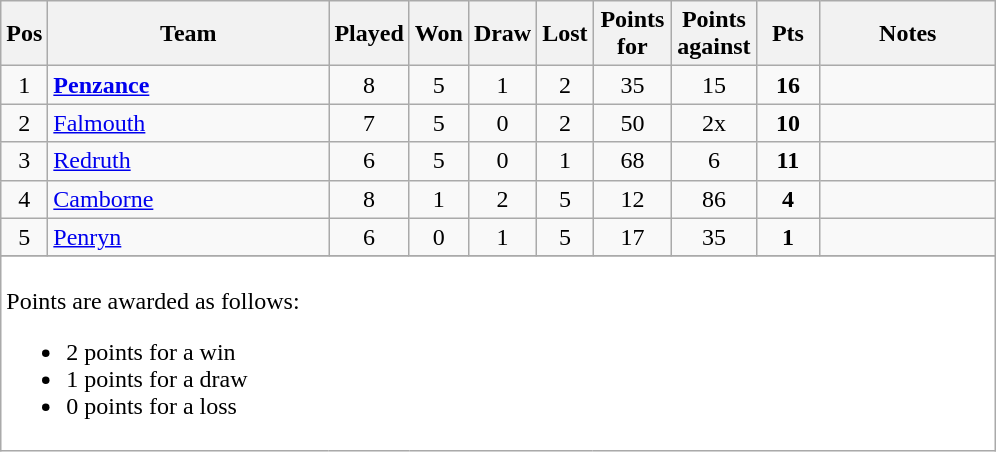<table class="wikitable">
<tr>
<th width="20">Pos</th>
<th width="180">Team</th>
<th width="25">Played</th>
<th width="25">Won</th>
<th width="25">Draw</th>
<th width="25">Lost</th>
<th width="45">Points for</th>
<th width="45">Points against</th>
<th width="35">Pts</th>
<th width="110">Notes</th>
</tr>
<tr align=center>
<td>1</td>
<td align=left><a href='#'><strong>Penzance</strong></a></td>
<td>8</td>
<td>5</td>
<td>1</td>
<td>2</td>
<td>35</td>
<td>15</td>
<td><strong>16</strong></td>
<td align=left></td>
</tr>
<tr align=center>
<td>2</td>
<td align=left><a href='#'>Falmouth</a></td>
<td>7</td>
<td>5</td>
<td>0</td>
<td>2</td>
<td>50</td>
<td>2x</td>
<td><strong>10</strong></td>
<td align=left></td>
</tr>
<tr align=center>
<td>3</td>
<td align=left><a href='#'>Redruth</a></td>
<td>6</td>
<td>5</td>
<td>0</td>
<td>1</td>
<td>68</td>
<td>6</td>
<td><strong>11</strong></td>
<td></td>
</tr>
<tr align=center>
<td>4</td>
<td align=left><a href='#'>Camborne</a></td>
<td>8</td>
<td>1</td>
<td>2</td>
<td>5</td>
<td>12</td>
<td>86</td>
<td><strong>4</strong></td>
<td></td>
</tr>
<tr align=center>
<td>5</td>
<td align=left><a href='#'>Penryn</a></td>
<td>6</td>
<td>0</td>
<td>1</td>
<td>5</td>
<td>17</td>
<td>35</td>
<td><strong>1</strong></td>
<td></td>
</tr>
<tr>
</tr>
<tr bgcolor=#ffffff>
<td colspan="13"><br>Points are awarded as follows:<ul><li>2 points for a win</li><li>1 points for a draw</li><li>0 points for a loss</li></ul></td>
</tr>
</table>
